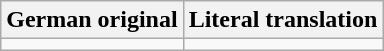<table class="wikitable">
<tr>
<th>German original</th>
<th>Literal translation</th>
</tr>
<tr style="vertical-align:top; white-space:nowrap;">
<td></td>
<td></td>
</tr>
</table>
